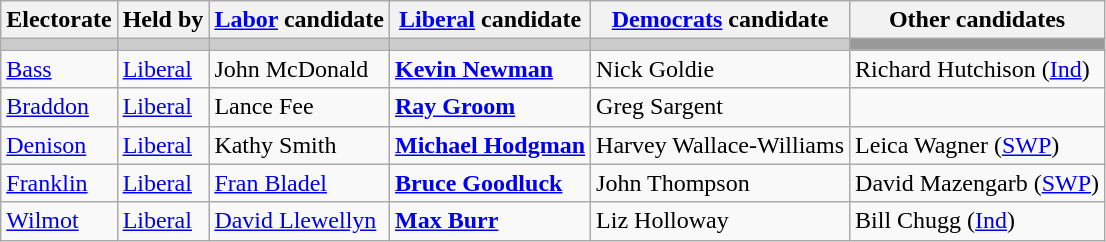<table class="wikitable">
<tr>
<th>Electorate</th>
<th>Held by</th>
<th><a href='#'>Labor</a> candidate</th>
<th><a href='#'>Liberal</a> candidate</th>
<th><a href='#'>Democrats</a> candidate</th>
<th>Other candidates</th>
</tr>
<tr bgcolor="#cccccc">
<td></td>
<td></td>
<td></td>
<td></td>
<td></td>
<td bgcolor="#999999"></td>
</tr>
<tr>
<td><a href='#'>Bass</a></td>
<td><a href='#'>Liberal</a></td>
<td>John McDonald</td>
<td><strong><a href='#'>Kevin Newman</a></strong></td>
<td>Nick Goldie</td>
<td>Richard Hutchison (<a href='#'>Ind</a>)</td>
</tr>
<tr>
<td><a href='#'>Braddon</a></td>
<td><a href='#'>Liberal</a></td>
<td>Lance Fee</td>
<td><strong><a href='#'>Ray Groom</a></strong></td>
<td>Greg Sargent</td>
<td></td>
</tr>
<tr>
<td><a href='#'>Denison</a></td>
<td><a href='#'>Liberal</a></td>
<td>Kathy Smith</td>
<td><strong><a href='#'>Michael Hodgman</a></strong></td>
<td>Harvey Wallace-Williams</td>
<td>Leica Wagner (<a href='#'>SWP</a>)</td>
</tr>
<tr>
<td><a href='#'>Franklin</a></td>
<td><a href='#'>Liberal</a></td>
<td><a href='#'>Fran Bladel</a></td>
<td><strong><a href='#'>Bruce Goodluck</a></strong></td>
<td>John Thompson</td>
<td>David Mazengarb (<a href='#'>SWP</a>)</td>
</tr>
<tr>
<td><a href='#'>Wilmot</a></td>
<td><a href='#'>Liberal</a></td>
<td><a href='#'>David Llewellyn</a></td>
<td><strong><a href='#'>Max Burr</a></strong></td>
<td>Liz Holloway</td>
<td>Bill Chugg (<a href='#'>Ind</a>)</td>
</tr>
</table>
